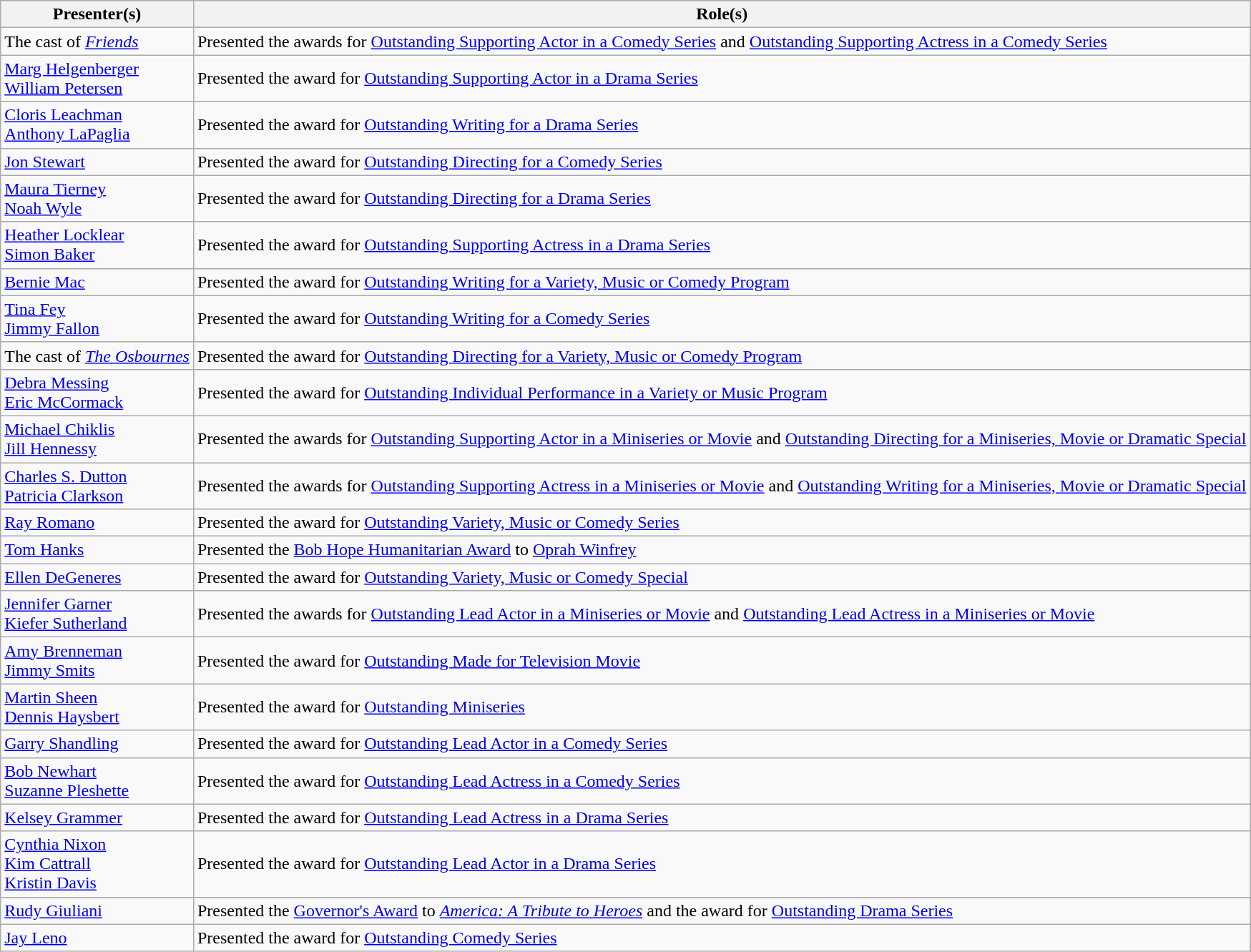<table class="wikitable">
<tr>
<th>Presenter(s)</th>
<th>Role(s)</th>
</tr>
<tr>
<td>The cast of <em><a href='#'>Friends</a></em></td>
<td>Presented the awards for <a href='#'>Outstanding Supporting Actor in a Comedy Series</a> and <a href='#'>Outstanding Supporting Actress in a Comedy Series</a></td>
</tr>
<tr>
<td><a href='#'>Marg Helgenberger</a><br><a href='#'>William Petersen</a></td>
<td>Presented the award for <a href='#'>Outstanding Supporting Actor in a Drama Series</a></td>
</tr>
<tr>
<td><a href='#'>Cloris Leachman</a><br><a href='#'>Anthony LaPaglia</a></td>
<td>Presented the award for <a href='#'>Outstanding Writing for a Drama Series</a></td>
</tr>
<tr>
<td><a href='#'>Jon Stewart</a></td>
<td>Presented the award for <a href='#'>Outstanding Directing for a Comedy Series</a></td>
</tr>
<tr>
<td><a href='#'>Maura Tierney</a><br><a href='#'>Noah Wyle</a></td>
<td>Presented the award for <a href='#'>Outstanding Directing for a Drama Series</a></td>
</tr>
<tr>
<td><a href='#'>Heather Locklear</a><br><a href='#'>Simon Baker</a></td>
<td>Presented the award for <a href='#'>Outstanding Supporting Actress in a Drama Series</a></td>
</tr>
<tr>
<td><a href='#'>Bernie Mac</a></td>
<td>Presented the award for <a href='#'>Outstanding Writing for a Variety, Music or Comedy Program</a></td>
</tr>
<tr>
<td><a href='#'>Tina Fey</a><br><a href='#'>Jimmy Fallon</a></td>
<td>Presented the award for <a href='#'>Outstanding Writing for a Comedy Series</a></td>
</tr>
<tr>
<td>The cast of <em><a href='#'>The Osbournes</a></em></td>
<td>Presented the award for <a href='#'>Outstanding Directing for a Variety, Music or Comedy Program</a></td>
</tr>
<tr>
<td><a href='#'>Debra Messing</a><br><a href='#'>Eric McCormack</a></td>
<td>Presented the award for <a href='#'>Outstanding Individual Performance in a Variety or Music Program</a></td>
</tr>
<tr>
<td><a href='#'>Michael Chiklis</a><br><a href='#'>Jill Hennessy</a></td>
<td>Presented the awards for <a href='#'>Outstanding Supporting Actor in a Miniseries or Movie</a> and <a href='#'>Outstanding Directing for a Miniseries, Movie or Dramatic Special</a></td>
</tr>
<tr>
<td><a href='#'>Charles S. Dutton</a><br><a href='#'>Patricia Clarkson</a></td>
<td>Presented the awards for <a href='#'>Outstanding Supporting Actress in a Miniseries or Movie</a> and <a href='#'>Outstanding Writing for a Miniseries, Movie or Dramatic Special</a></td>
</tr>
<tr>
<td><a href='#'>Ray Romano</a></td>
<td>Presented the award for <a href='#'>Outstanding Variety, Music or Comedy Series</a></td>
</tr>
<tr>
<td><a href='#'>Tom Hanks</a></td>
<td>Presented the <a href='#'>Bob Hope Humanitarian Award</a> to <a href='#'>Oprah Winfrey</a></td>
</tr>
<tr>
<td><a href='#'>Ellen DeGeneres</a></td>
<td>Presented the award for <a href='#'>Outstanding Variety, Music or Comedy Special</a></td>
</tr>
<tr>
<td><a href='#'>Jennifer Garner</a><br><a href='#'>Kiefer Sutherland</a></td>
<td>Presented the awards for <a href='#'>Outstanding Lead Actor in a Miniseries or Movie</a> and <a href='#'>Outstanding Lead Actress in a Miniseries or Movie</a></td>
</tr>
<tr>
<td><a href='#'>Amy Brenneman</a><br><a href='#'>Jimmy Smits</a></td>
<td>Presented the award for <a href='#'>Outstanding Made for Television Movie</a></td>
</tr>
<tr>
<td><a href='#'>Martin Sheen</a><br><a href='#'>Dennis Haysbert</a></td>
<td>Presented the award for <a href='#'>Outstanding Miniseries</a></td>
</tr>
<tr>
<td><a href='#'>Garry Shandling</a></td>
<td>Presented the award for <a href='#'>Outstanding Lead Actor in a Comedy Series</a></td>
</tr>
<tr>
<td><a href='#'>Bob Newhart</a><br><a href='#'>Suzanne Pleshette</a></td>
<td>Presented the award for <a href='#'>Outstanding Lead Actress in a Comedy Series</a></td>
</tr>
<tr>
<td><a href='#'>Kelsey Grammer</a></td>
<td>Presented the award for <a href='#'>Outstanding Lead Actress in a Drama Series</a></td>
</tr>
<tr>
<td><a href='#'>Cynthia Nixon</a><br><a href='#'>Kim Cattrall</a><br><a href='#'>Kristin Davis</a></td>
<td>Presented the award for <a href='#'>Outstanding Lead Actor in a Drama Series</a></td>
</tr>
<tr>
<td><a href='#'>Rudy Giuliani</a></td>
<td>Presented the <a href='#'>Governor's Award</a> to <em><a href='#'>America: A Tribute to Heroes</a></em> and the award for <a href='#'>Outstanding Drama Series</a></td>
</tr>
<tr>
<td><a href='#'>Jay Leno</a></td>
<td>Presented the award for <a href='#'>Outstanding Comedy Series</a></td>
</tr>
</table>
